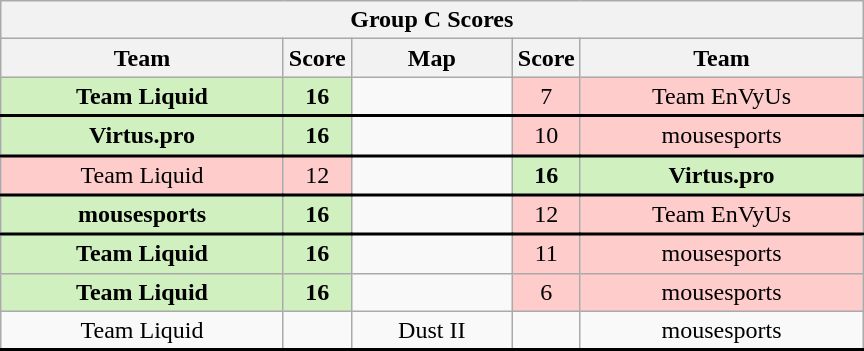<table class="wikitable" style="text-align: center;">
<tr>
<th colspan=5>Group C Scores</th>
</tr>
<tr>
<th width="181px">Team</th>
<th width="20px">Score</th>
<th width="100px">Map</th>
<th width="20px">Score</th>
<th width="181px">Team</th>
</tr>
<tr style="text-align:center;border-width:0 0 2px 0; border-style:solid;border-color:black;">
<td style="background: #D0F0C0;"><strong>Team Liquid</strong></td>
<td style="background: #D0F0C0;"><strong>16</strong></td>
<td></td>
<td style="background: #FFCCCC;">7</td>
<td style="background: #FFCCCC;">Team EnVyUs</td>
</tr>
<tr style="text-align:center;border-width:0 0 2px 0; border-style:solid;border-color:black;">
<td style="background: #D0F0C0;"><strong>Virtus.pro</strong></td>
<td style="background: #D0F0C0;"><strong>16</strong></td>
<td></td>
<td style="background: #FFCCCC;">10</td>
<td style="background: #FFCCCC;">mousesports</td>
</tr>
<tr style="text-align:center;border-width:0 0 2px 0; border-style:solid;border-color:black;">
<td style="background: #FFCCCC;">Team Liquid</td>
<td style="background: #FFCCCC;">12</td>
<td></td>
<td style="background: #D0F0C0;"><strong>16</strong></td>
<td style="background: #D0F0C0;"><strong>Virtus.pro</strong></td>
</tr>
<tr style="text-align:center;border-width:0 0 2px 0; border-style:solid;border-color:black;">
<td style="background: #D0F0C0;"><strong>mousesports</strong></td>
<td style="background: #D0F0C0;"><strong>16</strong></td>
<td></td>
<td style="background: #FFCCCC;">12</td>
<td style="background: #FFCCCC;">Team EnVyUs</td>
</tr>
<tr>
<td style="background: #D0F0C0;"><strong>Team Liquid</strong></td>
<td style="background: #D0F0C0;"><strong>16</strong></td>
<td></td>
<td style="background: #FFCCCC;">11</td>
<td style="background: #FFCCCC;">mousesports</td>
</tr>
<tr>
<td style="background: #D0F0C0;"><strong>Team Liquid</strong></td>
<td style="background: #D0F0C0;"><strong>16</strong></td>
<td></td>
<td style="background: #FFCCCC;">6</td>
<td style="background: #FFCCCC;">mousesports</td>
</tr>
<tr style="text-align:center;border-width:0 0 2px 0; border-style:solid;border-color:black;">
<td>Team Liquid</td>
<td></td>
<td>Dust II</td>
<td></td>
<td>mousesports</td>
</tr>
</table>
